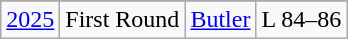<table class="wikitable">
<tr>
</tr>
<tr style="text-align:center;">
<td><a href='#'>2025</a></td>
<td>First Round</td>
<td><a href='#'>Butler</a></td>
<td>L 84–86</td>
</tr>
</table>
